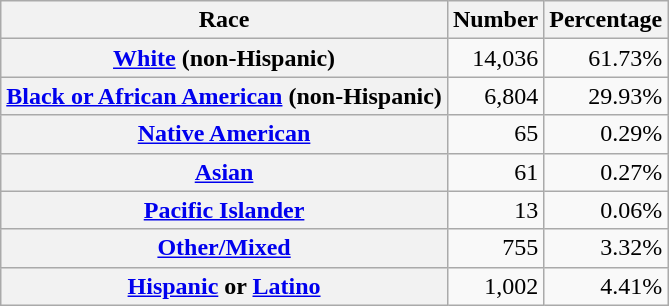<table class="wikitable" style="text-align:right">
<tr>
<th scope="col">Race</th>
<th scope="col">Number</th>
<th scope="col">Percentage</th>
</tr>
<tr>
<th scope="row"><a href='#'>White</a> (non-Hispanic)</th>
<td>14,036</td>
<td>61.73%</td>
</tr>
<tr>
<th scope="row"><a href='#'>Black or African American</a> (non-Hispanic)</th>
<td>6,804</td>
<td>29.93%</td>
</tr>
<tr>
<th scope="row"><a href='#'>Native American</a></th>
<td>65</td>
<td>0.29%</td>
</tr>
<tr>
<th scope="row"><a href='#'>Asian</a></th>
<td>61</td>
<td>0.27%</td>
</tr>
<tr>
<th scope="row"><a href='#'>Pacific Islander</a></th>
<td>13</td>
<td>0.06%</td>
</tr>
<tr>
<th scope="row"><a href='#'>Other/Mixed</a></th>
<td>755</td>
<td>3.32%</td>
</tr>
<tr>
<th scope="row"><a href='#'>Hispanic</a> or <a href='#'>Latino</a></th>
<td>1,002</td>
<td>4.41%</td>
</tr>
</table>
